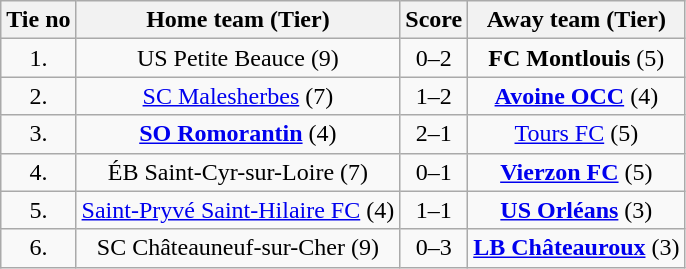<table class="wikitable" style="text-align: center">
<tr>
<th>Tie no</th>
<th>Home team (Tier)</th>
<th>Score</th>
<th>Away team (Tier)</th>
</tr>
<tr>
<td>1.</td>
<td>US Petite Beauce (9)</td>
<td>0–2</td>
<td><strong>FC Montlouis</strong> (5)</td>
</tr>
<tr>
<td>2.</td>
<td><a href='#'>SC Malesherbes</a> (7)</td>
<td>1–2</td>
<td><strong><a href='#'>Avoine OCC</a></strong> (4)</td>
</tr>
<tr>
<td>3.</td>
<td><strong><a href='#'>SO Romorantin</a></strong> (4)</td>
<td>2–1</td>
<td><a href='#'>Tours FC</a> (5)</td>
</tr>
<tr>
<td>4.</td>
<td>ÉB Saint-Cyr-sur-Loire (7)</td>
<td>0–1</td>
<td><strong><a href='#'>Vierzon FC</a></strong> (5)</td>
</tr>
<tr>
<td>5.</td>
<td><a href='#'>Saint-Pryvé Saint-Hilaire FC</a> (4)</td>
<td>1–1 </td>
<td><strong><a href='#'>US Orléans</a></strong> (3)</td>
</tr>
<tr>
<td>6.</td>
<td>SC Châteauneuf-sur-Cher (9)</td>
<td>0–3</td>
<td><strong><a href='#'>LB Châteauroux</a></strong> (3)</td>
</tr>
</table>
